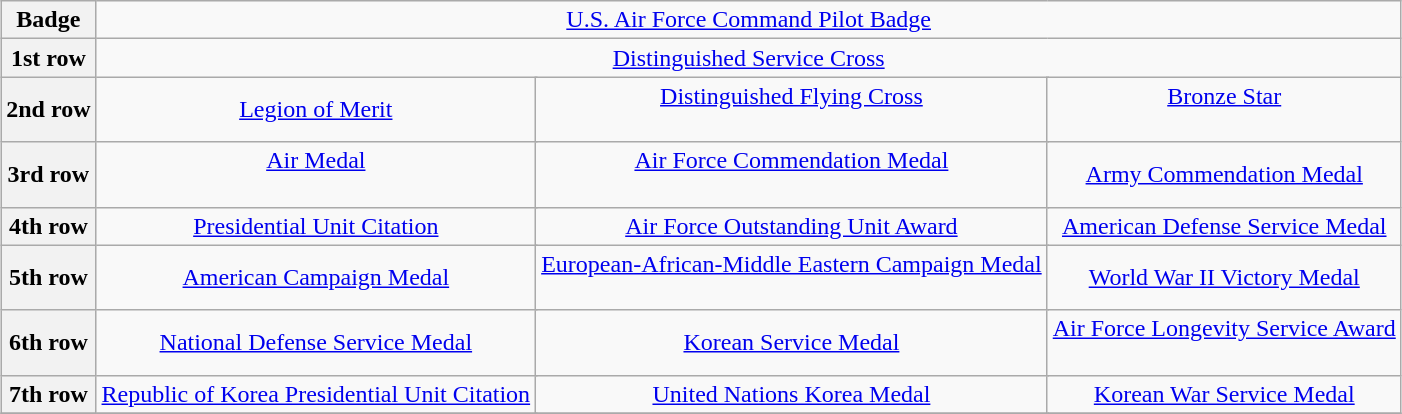<table class="wikitable" style="margin:1em auto; text-align:center;">
<tr>
<th>Badge</th>
<td colspan="12"><a href='#'>U.S. Air Force Command Pilot Badge</a></td>
</tr>
<tr>
<th>1st row</th>
<td colspan="12"><a href='#'>Distinguished Service Cross</a></td>
</tr>
<tr>
<th>2nd row</th>
<td colspan="4"><a href='#'>Legion of Merit</a></td>
<td colspan="4"><a href='#'>Distinguished Flying Cross</a> <br> <br></td>
<td colspan="4"><a href='#'>Bronze Star</a> <br> <br></td>
</tr>
<tr>
<th>3rd row</th>
<td colspan="4"><a href='#'>Air Medal</a> <br> <br></td>
<td colspan="4"><a href='#'>Air Force Commendation Medal</a> <br> <br></td>
<td colspan="4"><a href='#'>Army Commendation Medal</a></td>
</tr>
<tr>
<th>4th row</th>
<td colspan="4"><a href='#'>Presidential Unit Citation</a></td>
<td colspan="4"><a href='#'>Air Force Outstanding Unit Award</a> <br></td>
<td colspan="4"><a href='#'>American Defense Service Medal</a></td>
</tr>
<tr>
<th>5th row</th>
<td colspan="4"><a href='#'>American Campaign Medal</a></td>
<td colspan="4"><a href='#'>European-African-Middle Eastern Campaign Medal</a> <br> <br></td>
<td colspan="4"><a href='#'>World War II Victory Medal</a></td>
</tr>
<tr>
<th>6th row</th>
<td colspan="4"><a href='#'>National Defense Service Medal</a> <br></td>
<td colspan="4"><a href='#'>Korean Service Medal</a> <br></td>
<td colspan="4"><a href='#'>Air Force Longevity Service Award</a> <br> <br></td>
</tr>
<tr>
<th>7th row</th>
<td colspan="4"><a href='#'>Republic of Korea Presidential Unit Citation</a></td>
<td colspan="4"><a href='#'>United Nations Korea Medal</a></td>
<td colspan="4"><a href='#'>Korean War Service Medal</a></td>
</tr>
<tr>
</tr>
</table>
